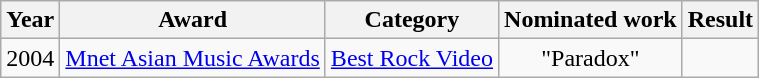<table class="wikitable" style="text-align:center;">
<tr>
<th>Year</th>
<th>Award</th>
<th>Category</th>
<th>Nominated work</th>
<th>Result</th>
</tr>
<tr>
<td>2004</td>
<td><a href='#'>Mnet Asian Music Awards</a></td>
<td><a href='#'>Best Rock Video</a></td>
<td>"Paradox"</td>
<td></td>
</tr>
</table>
